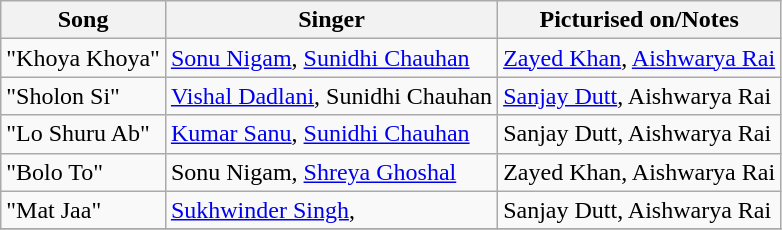<table class="wikitable">
<tr>
<th>Song</th>
<th>Singer</th>
<th>Picturised on/Notes</th>
</tr>
<tr>
<td>"Khoya Khoya"</td>
<td><a href='#'>Sonu Nigam</a>, <a href='#'>Sunidhi Chauhan</a></td>
<td><a href='#'>Zayed Khan</a>, <a href='#'>Aishwarya Rai</a></td>
</tr>
<tr>
<td>"Sholon Si"</td>
<td><a href='#'>Vishal Dadlani</a>, Sunidhi Chauhan</td>
<td><a href='#'>Sanjay Dutt</a>, Aishwarya Rai</td>
</tr>
<tr>
<td>"Lo Shuru Ab"</td>
<td><a href='#'>Kumar Sanu</a>, <a href='#'>Sunidhi Chauhan</a></td>
<td>Sanjay Dutt, Aishwarya Rai</td>
</tr>
<tr>
<td>"Bolo To"</td>
<td>Sonu Nigam, <a href='#'>Shreya Ghoshal</a></td>
<td>Zayed Khan, Aishwarya Rai</td>
</tr>
<tr>
<td>"Mat Jaa"</td>
<td><a href='#'>Sukhwinder Singh</a>,</td>
<td>Sanjay Dutt, Aishwarya Rai</td>
</tr>
<tr>
</tr>
</table>
